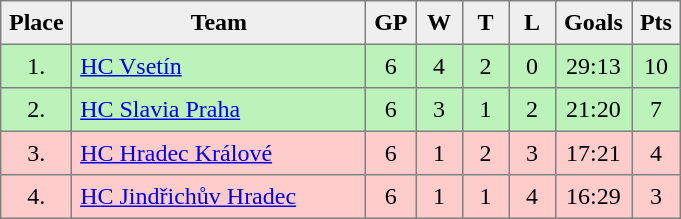<table style=border-collapse:collapse border=1 cellspacing=0 cellpadding=5>
<tr align=center bgcolor=#efefef>
<th width="20">Place</th>
<th width="185">Team</th>
<th width="20">GP</th>
<th width="20">W</th>
<th width="20">T</th>
<th width="20">L</th>
<th width="40">Goals</th>
<th width="20">Pts</th>
</tr>
<tr style="text-align:center;background:#BBF3BB">
<td>1.</td>
<td align="left"><a href='#'>HC Vsetín</a></td>
<td>6</td>
<td>4</td>
<td>2</td>
<td>0</td>
<td>29:13</td>
<td>10</td>
</tr>
<tr style="text-align:center;background:#BBF3BB">
<td>2.</td>
<td align="left"><a href='#'>HC Slavia Praha</a></td>
<td>6</td>
<td>3</td>
<td>1</td>
<td>2</td>
<td>21:20</td>
<td>7</td>
</tr>
<tr style="text-align:center;background:#FFCCCC">
<td>3.</td>
<td align="left"><a href='#'>HC Hradec Králové</a></td>
<td>6</td>
<td>1</td>
<td>2</td>
<td>3</td>
<td>17:21</td>
<td>4</td>
</tr>
<tr style="text-align:center;background:#FFCCCC">
<td>4.</td>
<td align="left"><a href='#'>HC Jindřichův Hradec</a></td>
<td>6</td>
<td>1</td>
<td>1</td>
<td>4</td>
<td>16:29</td>
<td>3</td>
</tr>
</table>
